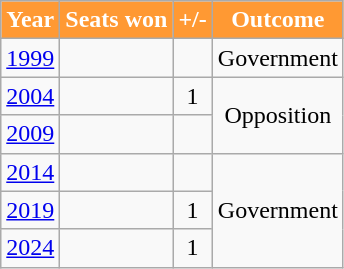<table class="wikitable sortable">
<tr>
<th style="background-color:#FF9933; color:white">Year</th>
<th style="background-color:#FF9933; color:white">Seats won</th>
<th style="background-color:#FF9933; color:white">+/-</th>
<th style="background-color:#FF9933; color:white">Outcome</th>
</tr>
<tr style="text-align:center;">
<td><a href='#'>1999</a></td>
<td></td>
<td></td>
<td>Government</td>
</tr>
<tr style="text-align:center;">
<td><a href='#'>2004</a></td>
<td></td>
<td>1</td>
<td rowspan="2">Opposition</td>
</tr>
<tr style="text-align:center;">
<td><a href='#'>2009</a></td>
<td></td>
<td></td>
</tr>
<tr style="text-align:center;">
<td><a href='#'>2014</a></td>
<td></td>
<td></td>
<td rowspan="3">Government</td>
</tr>
<tr style="text-align:center;">
<td><a href='#'>2019</a></td>
<td></td>
<td>1</td>
</tr>
<tr style="text-align:center;">
<td><a href='#'>2024</a></td>
<td></td>
<td>1</td>
</tr>
</table>
